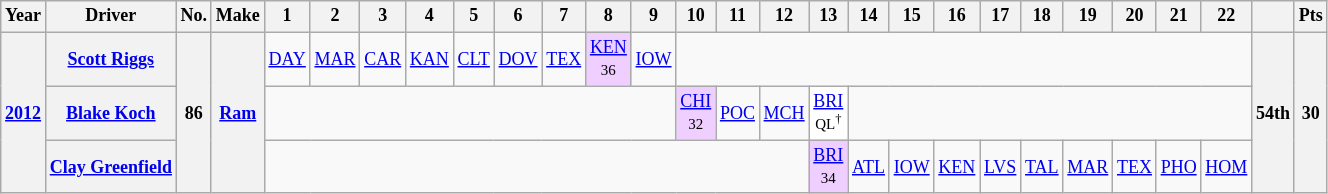<table class="wikitable" style="text-align:center; font-size:75%">
<tr>
<th>Year</th>
<th>Driver</th>
<th>No.</th>
<th>Make</th>
<th>1</th>
<th>2</th>
<th>3</th>
<th>4</th>
<th>5</th>
<th>6</th>
<th>7</th>
<th>8</th>
<th>9</th>
<th>10</th>
<th>11</th>
<th>12</th>
<th>13</th>
<th>14</th>
<th>15</th>
<th>16</th>
<th>17</th>
<th>18</th>
<th>19</th>
<th>20</th>
<th>21</th>
<th>22</th>
<th></th>
<th>Pts</th>
</tr>
<tr>
<th rowspan=3><a href='#'>2012</a></th>
<th><a href='#'>Scott Riggs</a></th>
<th rowspan=3>86</th>
<th rowspan=3><a href='#'>Ram</a></th>
<td><a href='#'>DAY</a></td>
<td><a href='#'>MAR</a></td>
<td><a href='#'>CAR</a></td>
<td><a href='#'>KAN</a></td>
<td><a href='#'>CLT</a></td>
<td><a href='#'>DOV</a></td>
<td><a href='#'>TEX</a></td>
<td style="background:#EFCFFF;"><a href='#'>KEN</a><br><small>36</small></td>
<td><a href='#'>IOW</a></td>
<td colspan=13></td>
<th rowspan=3>54th</th>
<th rowspan=3>30</th>
</tr>
<tr>
<th><a href='#'>Blake Koch</a></th>
<td colspan=9></td>
<td style="background:#EFCFFF;"><a href='#'>CHI</a><br><small>32</small></td>
<td><a href='#'>POC</a></td>
<td><a href='#'>MCH</a></td>
<td style="background:#ffffff;"><a href='#'>BRI</a><br><small>QL<sup>†</sup></small></td>
<td colspan=9></td>
</tr>
<tr>
<th><a href='#'>Clay Greenfield</a></th>
<td colspan=12></td>
<td style="background:#EFCFFF;"><a href='#'>BRI</a><br><small>34</small></td>
<td><a href='#'>ATL</a></td>
<td><a href='#'>IOW</a></td>
<td><a href='#'>KEN</a></td>
<td><a href='#'>LVS</a></td>
<td><a href='#'>TAL</a></td>
<td><a href='#'>MAR</a></td>
<td><a href='#'>TEX</a></td>
<td><a href='#'>PHO</a></td>
<td><a href='#'>HOM</a></td>
</tr>
</table>
